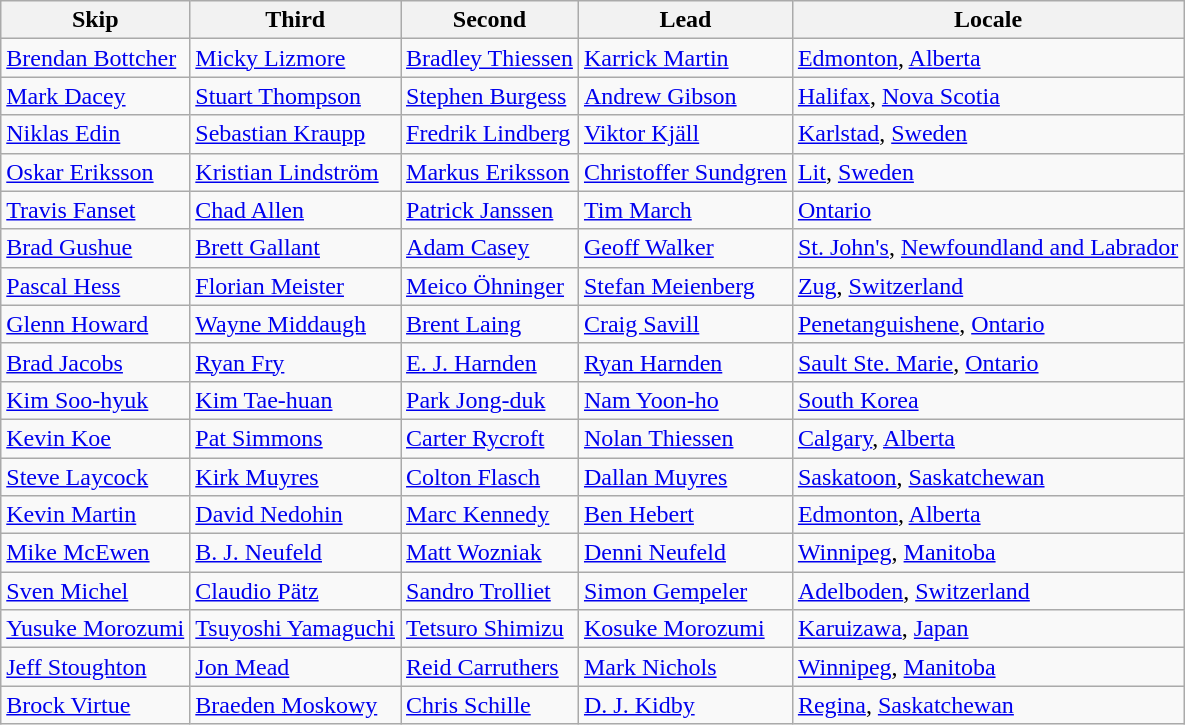<table class=wikitable>
<tr>
<th>Skip</th>
<th>Third</th>
<th>Second</th>
<th>Lead</th>
<th>Locale</th>
</tr>
<tr>
<td><a href='#'>Brendan Bottcher</a></td>
<td><a href='#'>Micky Lizmore</a></td>
<td><a href='#'>Bradley Thiessen</a></td>
<td><a href='#'>Karrick Martin</a></td>
<td> <a href='#'>Edmonton</a>, <a href='#'>Alberta</a></td>
</tr>
<tr>
<td><a href='#'>Mark Dacey</a></td>
<td><a href='#'>Stuart Thompson</a></td>
<td><a href='#'>Stephen Burgess</a></td>
<td><a href='#'>Andrew Gibson</a></td>
<td> <a href='#'>Halifax</a>, <a href='#'>Nova Scotia</a></td>
</tr>
<tr>
<td><a href='#'>Niklas Edin</a></td>
<td><a href='#'>Sebastian Kraupp</a></td>
<td><a href='#'>Fredrik Lindberg</a></td>
<td><a href='#'>Viktor Kjäll</a></td>
<td> <a href='#'>Karlstad</a>, <a href='#'>Sweden</a></td>
</tr>
<tr>
<td><a href='#'>Oskar Eriksson</a></td>
<td><a href='#'>Kristian Lindström</a></td>
<td><a href='#'>Markus Eriksson</a></td>
<td><a href='#'>Christoffer Sundgren</a></td>
<td>  <a href='#'>Lit</a>, <a href='#'>Sweden</a></td>
</tr>
<tr>
<td><a href='#'>Travis Fanset</a></td>
<td><a href='#'>Chad Allen</a></td>
<td><a href='#'>Patrick Janssen</a></td>
<td><a href='#'>Tim March</a></td>
<td> <a href='#'>Ontario</a></td>
</tr>
<tr>
<td><a href='#'>Brad Gushue</a></td>
<td><a href='#'>Brett Gallant</a></td>
<td><a href='#'>Adam Casey</a></td>
<td><a href='#'>Geoff Walker</a></td>
<td> <a href='#'>St. John's</a>, <a href='#'>Newfoundland and Labrador</a></td>
</tr>
<tr>
<td><a href='#'>Pascal Hess</a></td>
<td><a href='#'>Florian Meister</a></td>
<td><a href='#'>Meico Öhninger</a></td>
<td><a href='#'>Stefan Meienberg</a></td>
<td> <a href='#'>Zug</a>, <a href='#'>Switzerland</a></td>
</tr>
<tr>
<td><a href='#'>Glenn Howard</a></td>
<td><a href='#'>Wayne Middaugh</a></td>
<td><a href='#'>Brent Laing</a></td>
<td><a href='#'>Craig Savill</a></td>
<td> <a href='#'>Penetanguishene</a>, <a href='#'>Ontario</a></td>
</tr>
<tr>
<td><a href='#'>Brad Jacobs</a></td>
<td><a href='#'>Ryan Fry</a></td>
<td><a href='#'>E. J. Harnden</a></td>
<td><a href='#'>Ryan Harnden</a></td>
<td> <a href='#'>Sault Ste. Marie</a>, <a href='#'>Ontario</a></td>
</tr>
<tr>
<td><a href='#'>Kim Soo-hyuk</a></td>
<td><a href='#'>Kim Tae-huan</a></td>
<td><a href='#'>Park Jong-duk</a></td>
<td><a href='#'>Nam Yoon-ho</a></td>
<td> <a href='#'>South Korea</a></td>
</tr>
<tr>
<td><a href='#'>Kevin Koe</a></td>
<td><a href='#'>Pat Simmons</a></td>
<td><a href='#'>Carter Rycroft</a></td>
<td><a href='#'>Nolan Thiessen</a></td>
<td> <a href='#'>Calgary</a>, <a href='#'>Alberta</a></td>
</tr>
<tr>
<td><a href='#'>Steve Laycock</a></td>
<td><a href='#'>Kirk Muyres</a></td>
<td><a href='#'>Colton Flasch</a></td>
<td><a href='#'>Dallan Muyres</a></td>
<td> <a href='#'>Saskatoon</a>, <a href='#'>Saskatchewan</a></td>
</tr>
<tr>
<td><a href='#'>Kevin Martin</a></td>
<td><a href='#'>David Nedohin</a></td>
<td><a href='#'>Marc Kennedy</a></td>
<td><a href='#'>Ben Hebert</a></td>
<td> <a href='#'>Edmonton</a>, <a href='#'>Alberta</a></td>
</tr>
<tr>
<td><a href='#'>Mike McEwen</a></td>
<td><a href='#'>B. J. Neufeld</a></td>
<td><a href='#'>Matt Wozniak</a></td>
<td><a href='#'>Denni Neufeld</a></td>
<td> <a href='#'>Winnipeg</a>, <a href='#'>Manitoba</a></td>
</tr>
<tr>
<td><a href='#'>Sven Michel</a></td>
<td><a href='#'>Claudio Pätz</a></td>
<td><a href='#'>Sandro Trolliet</a></td>
<td><a href='#'>Simon Gempeler</a></td>
<td> <a href='#'>Adelboden</a>, <a href='#'>Switzerland</a></td>
</tr>
<tr>
<td><a href='#'>Yusuke Morozumi</a></td>
<td><a href='#'>Tsuyoshi Yamaguchi</a></td>
<td><a href='#'>Tetsuro Shimizu</a></td>
<td><a href='#'>Kosuke Morozumi</a></td>
<td> <a href='#'>Karuizawa</a>, <a href='#'>Japan</a></td>
</tr>
<tr>
<td><a href='#'>Jeff Stoughton</a></td>
<td><a href='#'>Jon Mead</a></td>
<td><a href='#'>Reid Carruthers</a></td>
<td><a href='#'>Mark Nichols</a></td>
<td> <a href='#'>Winnipeg</a>, <a href='#'>Manitoba</a></td>
</tr>
<tr>
<td><a href='#'>Brock Virtue</a></td>
<td><a href='#'>Braeden Moskowy</a></td>
<td><a href='#'>Chris Schille</a></td>
<td><a href='#'>D. J. Kidby</a></td>
<td> <a href='#'>Regina</a>, <a href='#'>Saskatchewan</a></td>
</tr>
</table>
